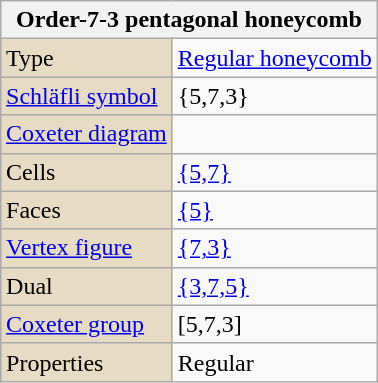<table class="wikitable" align="right" style="margin-left:10px">
<tr>
<th bgcolor=#e7dcc3 colspan=2>Order-7-3 pentagonal honeycomb</th>
</tr>
<tr>
<td bgcolor=#e7dcc3>Type</td>
<td><a href='#'>Regular honeycomb</a></td>
</tr>
<tr>
<td bgcolor=#e7dcc3><a href='#'>Schläfli symbol</a></td>
<td>{5,7,3}</td>
</tr>
<tr>
<td bgcolor=#e7dcc3><a href='#'>Coxeter diagram</a></td>
<td></td>
</tr>
<tr>
<td bgcolor=#e7dcc3>Cells</td>
<td><a href='#'>{5,7}</a> </td>
</tr>
<tr>
<td bgcolor=#e7dcc3>Faces</td>
<td><a href='#'>{5}</a></td>
</tr>
<tr>
<td bgcolor=#e7dcc3><a href='#'>Vertex figure</a></td>
<td><a href='#'>{7,3}</a></td>
</tr>
<tr>
<td bgcolor=#e7dcc3>Dual</td>
<td><a href='#'>{3,7,5}</a></td>
</tr>
<tr>
<td bgcolor=#e7dcc3><a href='#'>Coxeter group</a></td>
<td>[5,7,3]</td>
</tr>
<tr>
<td bgcolor=#e7dcc3>Properties</td>
<td>Regular</td>
</tr>
</table>
